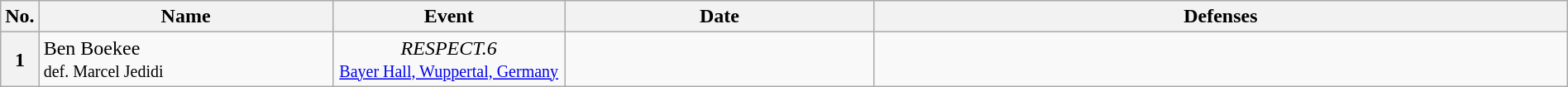<table class="wikitable" style="width:100%;">
<tr>
<th style="width:1%;">No.</th>
<th style="width:19%;">Name</th>
<th style="width:15%;">Event</th>
<th style="width:20%;">Date</th>
<th style="width:45%;">Defenses</th>
</tr>
<tr>
<th>1</th>
<td align=left> Ben Boekee<br><small>def. Marcel Jedidi</small></td>
<td align=center><em>RESPECT.6</em><br><small><a href='#'>Bayer Hall, Wuppertal, Germany</a></small></td>
<td align=center></td>
<td></td>
</tr>
</table>
